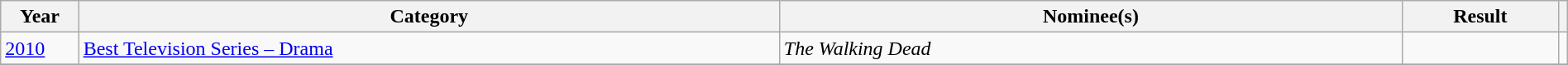<table class="wikitable" width=100%>
<tr>
<th width=5%>Year</th>
<th width=45%>Category</th>
<th width=40%>Nominee(s)</th>
<th width=10%>Result</th>
<th width=5%></th>
</tr>
<tr>
<td rowspan=1><a href='#'>2010</a></td>
<td><a href='#'>Best Television Series – Drama</a></td>
<td><em>The Walking Dead</em></td>
<td></td>
<td></td>
</tr>
<tr>
</tr>
</table>
